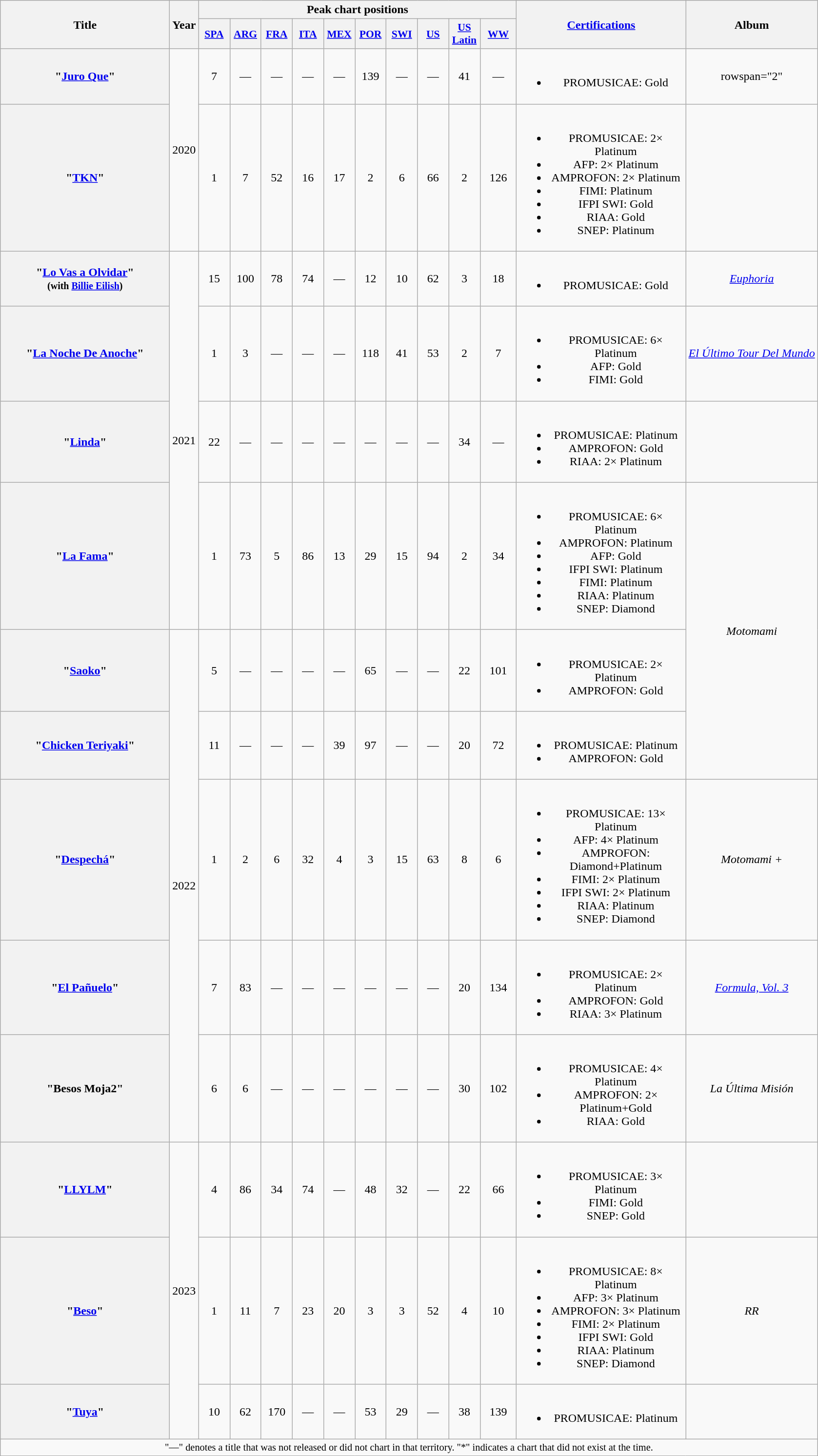<table class="wikitable plainrowheaders" style="text-align:center;">
<tr>
<th scope="col" rowspan="2" style="width:14em;">Title</th>
<th scope="col" rowspan="2" style="width:1em;">Year</th>
<th scope="col" colspan="10">Peak chart positions</th>
<th scope="col" rowspan="2" style="width:14em;"><a href='#'>Certifications</a></th>
<th scope="col" rowspan="2">Album</th>
</tr>
<tr>
<th scope="col" style="width:2.5em;font-size:90%;"><a href='#'>SPA</a><br></th>
<th scope="col" style="width:2.5em;font-size:90%;"><a href='#'>ARG</a><br></th>
<th scope="col" style="width:2.5em;font-size:90%;"><a href='#'>FRA</a><br></th>
<th scope="col" style="width:2.5em;font-size:90%;"><a href='#'>ITA</a><br></th>
<th scope="col" style="width:2.5em;font-size:90%;"><a href='#'>MEX</a><br></th>
<th scope="col" style="width:2.5em;font-size:90%;"><a href='#'>POR</a><br></th>
<th scope="col" style="width:2.5em;font-size:90%;"><a href='#'>SWI</a><br></th>
<th scope="col" style="width:2.5em;font-size:90%;"><a href='#'>US</a><br></th>
<th scope="col" style="width:2.5em;font-size:90%;"><a href='#'>US<br>Latin</a><br></th>
<th scope="col" style="width:3em;font-size:90%;"><a href='#'>WW</a><br></th>
</tr>
<tr>
<th scope="row">"<a href='#'>Juro Que</a>"</th>
<td rowspan="2">2020</td>
<td>7</td>
<td>—</td>
<td>—</td>
<td>—</td>
<td>—</td>
<td>139</td>
<td>—</td>
<td>—</td>
<td>41</td>
<td>—</td>
<td><br><ul><li>PROMUSICAE: Gold</li></ul></td>
<td>rowspan="2" </td>
</tr>
<tr>
<th scope="row">"<a href='#'>TKN</a>"<br></th>
<td>1</td>
<td>7</td>
<td>52</td>
<td>16</td>
<td>17</td>
<td>2</td>
<td>6</td>
<td>66</td>
<td>2</td>
<td>126</td>
<td><br><ul><li>PROMUSICAE: 2× Platinum</li><li>AFP: 2× Platinum</li><li>AMPROFON: 2× Platinum</li><li>FIMI: Platinum</li><li>IFPI SWI: Gold</li><li>RIAA: Gold</li><li>SNEP: Platinum</li></ul></td>
</tr>
<tr>
<th scope="row">"<a href='#'>Lo Vas a Olvidar</a>"<br><small>(with <a href='#'>Billie Eilish</a>)</small></th>
<td rowspan="4">2021</td>
<td>15</td>
<td>100</td>
<td>78</td>
<td>74</td>
<td>—</td>
<td>12</td>
<td>10</td>
<td>62</td>
<td>3</td>
<td>18</td>
<td><br><ul><li>PROMUSICAE: Gold</li></ul></td>
<td><em><a href='#'>Euphoria</a></em></td>
</tr>
<tr>
<th scope="row">"<a href='#'>La Noche De Anoche</a>"<br></th>
<td>1</td>
<td>3</td>
<td>—</td>
<td>—</td>
<td>—</td>
<td>118</td>
<td>41</td>
<td>53</td>
<td>2</td>
<td>7</td>
<td><br><ul><li>PROMUSICAE: 6× Platinum</li><li>AFP: Gold</li><li>FIMI: Gold</li></ul></td>
<td><em><a href='#'>El Último Tour Del Mundo</a></em></td>
</tr>
<tr>
<th scope="row">"<a href='#'>Linda</a>"<br></th>
<td>22</td>
<td>—</td>
<td>—</td>
<td>—</td>
<td>—</td>
<td>—</td>
<td>—</td>
<td>—</td>
<td>34</td>
<td>—</td>
<td><br><ul><li>PROMUSICAE: Platinum</li><li>AMPROFON: Gold</li><li>RIAA: 2× Platinum </li></ul></td>
<td></td>
</tr>
<tr>
<th scope="row">"<a href='#'>La Fama</a>"<br></th>
<td>1</td>
<td>73</td>
<td>5</td>
<td>86</td>
<td>13</td>
<td>29</td>
<td>15</td>
<td>94</td>
<td>2</td>
<td>34</td>
<td><br><ul><li>PROMUSICAE: 6× Platinum</li><li>AMPROFON: Platinum</li><li>AFP: Gold</li><li>IFPI SWI: Platinum</li><li>FIMI: Platinum</li><li>RIAA: Platinum</li><li>SNEP: Diamond</li></ul></td>
<td rowspan="3"><em>Motomami</em></td>
</tr>
<tr>
<th scope="row">"<a href='#'>Saoko</a>"</th>
<td rowspan="5">2022</td>
<td>5</td>
<td>—</td>
<td>—</td>
<td>—</td>
<td>—</td>
<td>65</td>
<td>—</td>
<td>—</td>
<td>22</td>
<td>101</td>
<td><br><ul><li>PROMUSICAE: 2× Platinum</li><li>AMPROFON: Gold</li></ul></td>
</tr>
<tr>
<th scope="row">"<a href='#'>Chicken Teriyaki</a>"</th>
<td>11</td>
<td>—</td>
<td>—</td>
<td>—</td>
<td>39</td>
<td>97</td>
<td>—</td>
<td>—</td>
<td>20</td>
<td>72</td>
<td><br><ul><li>PROMUSICAE: Platinum</li><li>AMPROFON: Gold</li></ul></td>
</tr>
<tr>
<th scope="row">"<a href='#'>Despechá</a>"</th>
<td>1</td>
<td>2</td>
<td>6</td>
<td>32</td>
<td>4</td>
<td>3</td>
<td>15</td>
<td>63</td>
<td>8</td>
<td>6</td>
<td><br><ul><li>PROMUSICAE: 13× Platinum</li><li>AFP: 4× Platinum</li><li>AMPROFON: Diamond+Platinum</li><li>FIMI: 2× Platinum</li><li>IFPI SWI: 2× Platinum</li><li>RIAA: Platinum</li><li>SNEP: Diamond</li></ul></td>
<td><em>Motomami +</em></td>
</tr>
<tr>
<th scope="row">"<a href='#'>El Pañuelo</a>"<br></th>
<td>7</td>
<td>83</td>
<td>—</td>
<td>—</td>
<td>—</td>
<td>—</td>
<td>—</td>
<td>—</td>
<td>20</td>
<td>134</td>
<td><br><ul><li>PROMUSICAE: 2× Platinum</li><li>AMPROFON: Gold</li><li>RIAA: 3× Platinum </li></ul></td>
<td><em><a href='#'>Formula, Vol. 3</a></em></td>
</tr>
<tr>
<th scope="row">"Besos Moja2"<br></th>
<td>6</td>
<td>6</td>
<td>—</td>
<td>—</td>
<td>—</td>
<td>—</td>
<td>—</td>
<td>—</td>
<td>30</td>
<td>102</td>
<td><br><ul><li>PROMUSICAE: 4× Platinum</li><li>AMPROFON: 2× Platinum+Gold</li><li>RIAA: Gold </li></ul></td>
<td><em>La Última Misión</em></td>
</tr>
<tr>
<th scope="row">"<a href='#'>LLYLM</a>"</th>
<td rowspan="3">2023</td>
<td>4</td>
<td>86</td>
<td>34</td>
<td>74</td>
<td>—</td>
<td>48</td>
<td>32</td>
<td>—</td>
<td>22</td>
<td>66</td>
<td><br><ul><li>PROMUSICAE: 3× Platinum</li><li>FIMI: Gold</li><li>SNEP: Gold</li></ul></td>
<td></td>
</tr>
<tr>
<th scope="row">"<a href='#'>Beso</a>"<br></th>
<td>1</td>
<td>11</td>
<td>7</td>
<td>23</td>
<td>20</td>
<td>3</td>
<td>3</td>
<td>52</td>
<td>4</td>
<td>10</td>
<td><br><ul><li>PROMUSICAE: 8× Platinum</li><li>AFP: 3× Platinum</li><li>AMPROFON: 3× Platinum</li><li>FIMI: 2× Platinum</li><li>IFPI SWI: Gold</li><li>RIAA: Platinum</li><li>SNEP: Diamond</li></ul></td>
<td><em>RR</em></td>
</tr>
<tr>
<th scope="row">"<a href='#'>Tuya</a>"</th>
<td>10</td>
<td>62</td>
<td>170</td>
<td>—</td>
<td>—</td>
<td>53</td>
<td>29</td>
<td>—</td>
<td>38</td>
<td>139</td>
<td><br><ul><li>PROMUSICAE: Platinum</li></ul></td>
<td></td>
</tr>
<tr>
<td colspan="14" style="font-size:85%">"—" denotes a title that was not released or did not chart in that territory. "*" indicates a chart that did not exist at the time.</td>
</tr>
</table>
